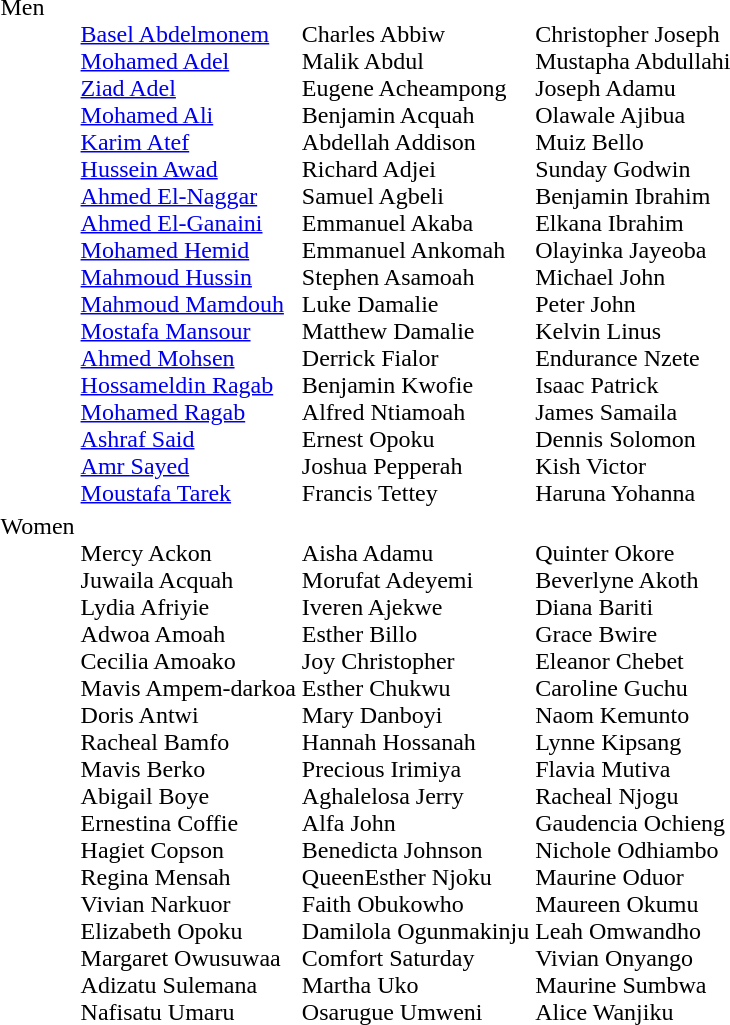<table>
<tr valign="top">
<td>Men<br></td>
<td><br><a href='#'>Basel Abdelmonem</a><br><a href='#'>Mohamed Adel</a><br><a href='#'>Ziad Adel</a><br><a href='#'>Mohamed Ali</a><br><a href='#'>Karim Atef</a><br><a href='#'>Hussein Awad</a><br><a href='#'>Ahmed El-Naggar</a><br><a href='#'>Ahmed El-Ganaini</a><br><a href='#'>Mohamed Hemid</a><br><a href='#'>Mahmoud Hussin</a><br><a href='#'>Mahmoud Mamdouh</a><br><a href='#'>Mostafa Mansour</a><br><a href='#'>Ahmed Mohsen</a><br><a href='#'>Hossameldin Ragab</a><br><a href='#'>Mohamed Ragab</a><br><a href='#'>Ashraf Said</a><br><a href='#'>Amr Sayed</a><br><a href='#'>Moustafa Tarek</a></td>
<td><br>Charles Abbiw<br>Malik Abdul<br>Eugene Acheampong<br>Benjamin Acquah<br>Abdellah Addison<br>Richard Adjei<br>Samuel Agbeli<br>Emmanuel Akaba<br>Emmanuel Ankomah<br>Stephen Asamoah<br>Luke Damalie<br>Matthew Damalie<br>Derrick Fialor<br>Benjamin Kwofie<br>Alfred Ntiamoah<br>Ernest Opoku<br>Joshua Pepperah<br>Francis Tettey</td>
<td><br>Christopher Joseph<br>Mustapha Abdullahi<br>Joseph Adamu<br>Olawale Ajibua<br>Muiz Bello<br>Sunday Godwin<br>Benjamin Ibrahim<br>Elkana Ibrahim<br>Olayinka Jayeoba<br>Michael John<br>Peter John<br>Kelvin Linus<br>Endurance Nzete<br>Isaac Patrick<br>James Samaila<br>Dennis Solomon<br>Kish Victor<br>Haruna Yohanna</td>
</tr>
<tr valign="top">
<td>Women<br></td>
<td><br>Mercy Ackon<br>Juwaila Acquah<br>Lydia Afriyie<br>Adwoa Amoah<br>Cecilia Amoako<br>Mavis Ampem-darkoa<br>Doris Antwi<br>Racheal Bamfo<br>Mavis Berko<br>Abigail Boye<br>Ernestina Coffie<br>Hagiet Copson<br>Regina Mensah<br>Vivian Narkuor<br>Elizabeth Opoku<br>Margaret Owusuwaa<br>Adizatu Sulemana<br>Nafisatu Umaru</td>
<td><br>Aisha Adamu<br>Morufat Adeyemi<br>Iveren Ajekwe<br>Esther Billo<br>Joy Christopher<br>Esther Chukwu<br>Mary Danboyi<br>Hannah Hossanah<br>Precious Irimiya<br>Aghalelosa Jerry<br>Alfa John<br>Benedicta Johnson<br>QueenEsther Njoku<br>Faith Obukowho<br>Damilola Ogunmakinju<br>Comfort Saturday<br>Martha Uko<br>Osarugue Umweni</td>
<td><br>Quinter Okore<br>Beverlyne Akoth<br>Diana Bariti<br>Grace Bwire<br>Eleanor Chebet<br>Caroline Guchu<br>Naom Kemunto<br>Lynne Kipsang<br>Flavia Mutiva<br>Racheal Njogu<br>Gaudencia Ochieng<br>Nichole Odhiambo<br>Maurine Oduor<br>Maureen Okumu<br>Leah Omwandho<br>Vivian Onyango<br>Maurine Sumbwa<br>Alice Wanjiku</td>
</tr>
</table>
